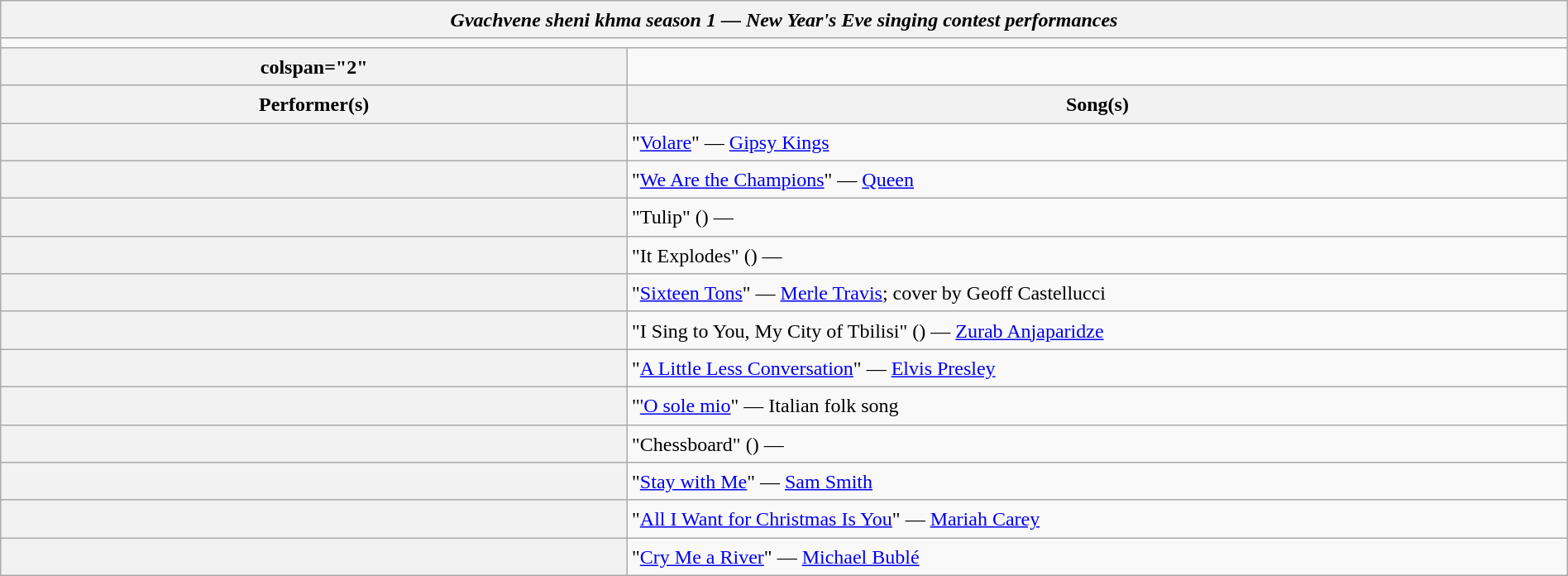<table class="wikitable plainrowheaders mw-collapsible" style="line-height:23px; width:100%;">
<tr>
<th colspan=2><em>Gvachvene sheni khma season 1 — New Year's Eve singing contest performances</em></th>
</tr>
<tr>
<td colspan="2"></td>
</tr>
<tr>
<th>colspan="2" </th>
</tr>
<tr>
<th width=40%>Performer(s)</th>
<th>Song(s)</th>
</tr>
<tr>
<th></th>
<td>"<a href='#'>Volare</a>" — <a href='#'>Gipsy Kings</a></td>
</tr>
<tr>
<th></th>
<td>"<a href='#'>We Are the Champions</a>" — <a href='#'>Queen</a></td>
</tr>
<tr>
<th></th>
<td>"Tulip" () — </td>
</tr>
<tr>
<th></th>
<td>"It Explodes" () — </td>
</tr>
<tr>
<th></th>
<td>"<a href='#'>Sixteen Tons</a>" — <a href='#'>Merle Travis</a>; cover by Geoff Castellucci</td>
</tr>
<tr>
<th></th>
<td>"I Sing to You, My City of Tbilisi" () — <a href='#'>Zurab Anjaparidze</a></td>
</tr>
<tr>
<th></th>
<td>"<a href='#'>A Little Less Conversation</a>" — <a href='#'>Elvis Presley</a></td>
</tr>
<tr>
<th></th>
<td>"<a href='#'>'O sole mio</a>" — Italian folk song</td>
</tr>
<tr>
<th></th>
<td>"Chessboard" () — </td>
</tr>
<tr>
<th></th>
<td>"<a href='#'>Stay with Me</a>" — <a href='#'>Sam Smith</a></td>
</tr>
<tr>
<th></th>
<td>"<a href='#'>All I Want for Christmas Is You</a>" — <a href='#'>Mariah Carey</a></td>
</tr>
<tr>
<th></th>
<td>"<a href='#'>Cry Me a River</a>" — <a href='#'>Michael Bublé</a></td>
</tr>
</table>
